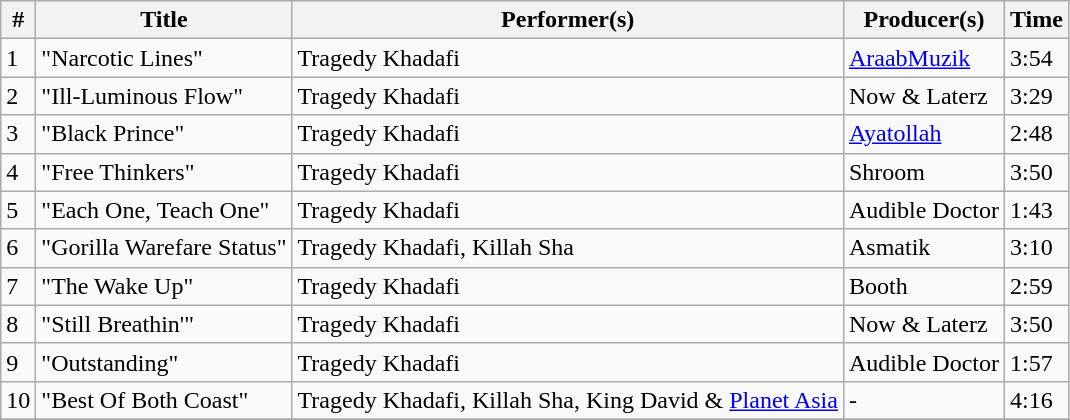<table class="wikitable">
<tr>
<th>#</th>
<th>Title</th>
<th>Performer(s)</th>
<th>Producer(s)</th>
<th>Time</th>
</tr>
<tr>
<td>1</td>
<td>"Narcotic Lines"</td>
<td>Tragedy Khadafi</td>
<td><a href='#'>AraabMuzik</a></td>
<td>3:54</td>
</tr>
<tr>
<td>2</td>
<td>"Ill-Luminous Flow"</td>
<td>Tragedy Khadafi</td>
<td>Now & Laterz</td>
<td>3:29</td>
</tr>
<tr>
<td>3</td>
<td>"Black Prince"</td>
<td>Tragedy Khadafi</td>
<td><a href='#'>Ayatollah</a></td>
<td>2:48</td>
</tr>
<tr>
<td>4</td>
<td>"Free Thinkers"</td>
<td>Tragedy Khadafi</td>
<td>Shroom</td>
<td>3:50</td>
</tr>
<tr>
<td>5</td>
<td>"Each One, Teach One"</td>
<td>Tragedy Khadafi</td>
<td>Audible Doctor</td>
<td>1:43</td>
</tr>
<tr>
<td>6</td>
<td>"Gorilla Warefare Status"</td>
<td>Tragedy Khadafi, Killah Sha</td>
<td>Asmatik</td>
<td>3:10</td>
</tr>
<tr>
<td>7</td>
<td>"The Wake Up"</td>
<td>Tragedy Khadafi</td>
<td>Booth</td>
<td>2:59</td>
</tr>
<tr>
<td>8</td>
<td>"Still Breathin'"</td>
<td>Tragedy Khadafi</td>
<td>Now & Laterz</td>
<td>3:50</td>
</tr>
<tr>
<td>9</td>
<td>"Outstanding"</td>
<td>Tragedy Khadafi</td>
<td>Audible Doctor</td>
<td>1:57</td>
</tr>
<tr>
<td>10</td>
<td>"Best Of Both Coast"</td>
<td>Tragedy Khadafi, Killah Sha, King David & <a href='#'>Planet Asia</a></td>
<td>-</td>
<td>4:16</td>
</tr>
<tr>
</tr>
</table>
